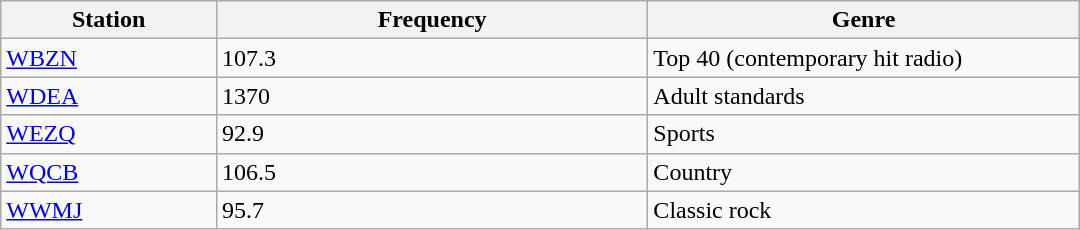<table class="wikitable" style="width:45em;">
<tr>
<th style="width:20%">Station</th>
<th style="width:40%">Frequency</th>
<th style="width:40%">Genre</th>
</tr>
<tr>
<td><a href='#'>WBZN</a></td>
<td>107.3</td>
<td>Top 40 (contemporary hit radio)</td>
</tr>
<tr>
<td><a href='#'>WDEA</a></td>
<td>1370</td>
<td>Adult standards</td>
</tr>
<tr>
<td><a href='#'>WEZQ</a></td>
<td>92.9</td>
<td>Sports</td>
</tr>
<tr>
<td><a href='#'>WQCB</a></td>
<td>106.5</td>
<td>Country</td>
</tr>
<tr>
<td><a href='#'>WWMJ</a></td>
<td>95.7</td>
<td>Classic rock</td>
</tr>
</table>
